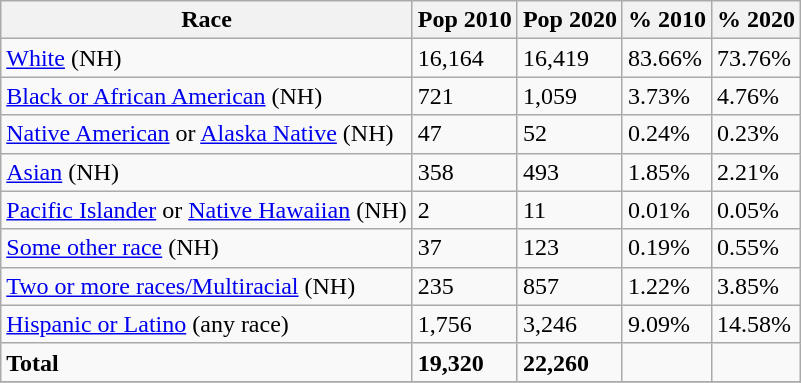<table class="wikitable">
<tr>
<th>Race</th>
<th>Pop 2010</th>
<th>Pop 2020</th>
<th>% 2010</th>
<th>% 2020</th>
</tr>
<tr>
<td><a href='#'>White</a> (NH)</td>
<td>16,164</td>
<td>16,419</td>
<td>83.66%</td>
<td>73.76%</td>
</tr>
<tr>
<td><a href='#'>Black or African American</a> (NH)</td>
<td>721</td>
<td>1,059</td>
<td>3.73%</td>
<td>4.76%</td>
</tr>
<tr>
<td><a href='#'>Native American</a> or <a href='#'>Alaska Native</a> (NH)</td>
<td>47</td>
<td>52</td>
<td>0.24%</td>
<td>0.23%</td>
</tr>
<tr>
<td><a href='#'>Asian</a> (NH)</td>
<td>358</td>
<td>493</td>
<td>1.85%</td>
<td>2.21%</td>
</tr>
<tr>
<td><a href='#'>Pacific Islander</a> or <a href='#'>Native Hawaiian</a> (NH)</td>
<td>2</td>
<td>11</td>
<td>0.01%</td>
<td>0.05%</td>
</tr>
<tr>
<td><a href='#'>Some other race</a> (NH)</td>
<td>37</td>
<td>123</td>
<td>0.19%</td>
<td>0.55%</td>
</tr>
<tr>
<td><a href='#'>Two or more races/Multiracial</a> (NH)</td>
<td>235</td>
<td>857</td>
<td>1.22%</td>
<td>3.85%</td>
</tr>
<tr>
<td><a href='#'>Hispanic or Latino</a> (any race)</td>
<td>1,756</td>
<td>3,246</td>
<td>9.09%</td>
<td>14.58%</td>
</tr>
<tr>
<td><strong>Total</strong></td>
<td><strong>19,320</strong></td>
<td><strong>22,260</strong></td>
<td></td>
<td></td>
</tr>
<tr>
</tr>
</table>
